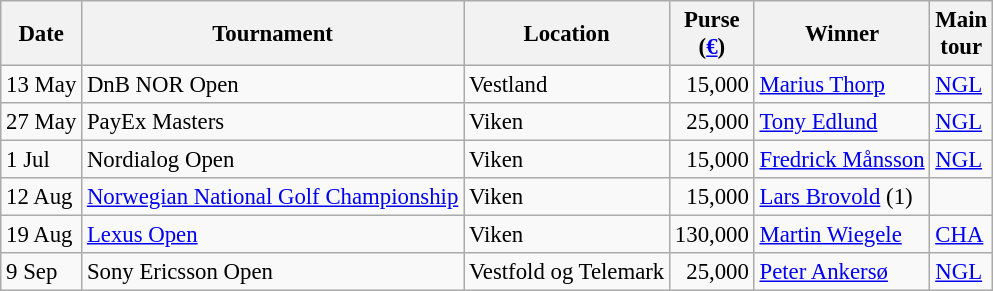<table class="wikitable" style="font-size:95%;">
<tr>
<th>Date</th>
<th>Tournament</th>
<th>Location</th>
<th>Purse<br>(<a href='#'>€</a>)</th>
<th>Winner</th>
<th>Main<br>tour</th>
</tr>
<tr>
<td>13 May</td>
<td>DnB NOR Open</td>
<td>Vestland</td>
<td align=right>15,000</td>
<td> <a href='#'>Marius Thorp</a></td>
<td><a href='#'>NGL</a></td>
</tr>
<tr>
<td>27 May</td>
<td>PayEx Masters</td>
<td>Viken</td>
<td align=right>25,000</td>
<td> <a href='#'>Tony Edlund</a></td>
<td><a href='#'>NGL</a></td>
</tr>
<tr>
<td>1 Jul</td>
<td>Nordialog Open</td>
<td>Viken</td>
<td align=right>15,000</td>
<td> <a href='#'>Fredrick Månsson</a></td>
<td><a href='#'>NGL</a></td>
</tr>
<tr>
<td>12 Aug</td>
<td><a href='#'>Norwegian National Golf Championship</a></td>
<td>Viken</td>
<td align=right>15,000</td>
<td> <a href='#'>Lars Brovold</a> (1)</td>
<td></td>
</tr>
<tr>
<td>19 Aug</td>
<td><a href='#'>Lexus Open</a></td>
<td>Viken</td>
<td align=right>130,000</td>
<td> <a href='#'>Martin Wiegele</a></td>
<td><a href='#'>CHA</a></td>
</tr>
<tr>
<td>9 Sep</td>
<td>Sony Ericsson Open</td>
<td>Vestfold og Telemark</td>
<td align=right>25,000</td>
<td> <a href='#'>Peter Ankersø</a></td>
<td><a href='#'>NGL</a></td>
</tr>
</table>
